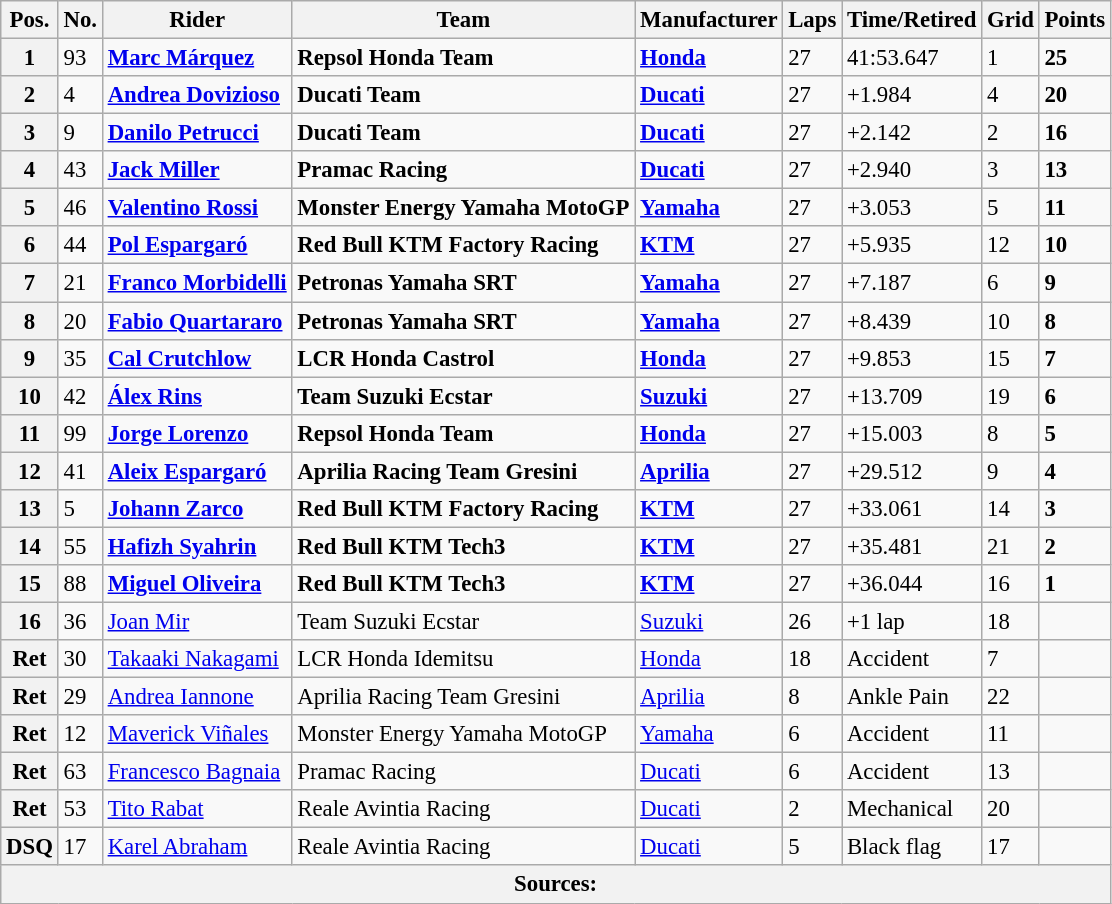<table class="wikitable" style="font-size: 95%;">
<tr>
<th>Pos.</th>
<th>No.</th>
<th>Rider</th>
<th>Team</th>
<th>Manufacturer</th>
<th>Laps</th>
<th>Time/Retired</th>
<th>Grid</th>
<th>Points</th>
</tr>
<tr>
<th>1</th>
<td>93</td>
<td> <strong><a href='#'>Marc Márquez</a></strong></td>
<td><strong>Repsol Honda Team</strong></td>
<td><strong><a href='#'>Honda</a></strong></td>
<td>27</td>
<td>41:53.647</td>
<td>1</td>
<td><strong>25</strong></td>
</tr>
<tr>
<th>2</th>
<td>4</td>
<td> <strong><a href='#'>Andrea Dovizioso</a></strong></td>
<td><strong>Ducati Team</strong></td>
<td><strong><a href='#'>Ducati</a></strong></td>
<td>27</td>
<td>+1.984</td>
<td>4</td>
<td><strong>20</strong></td>
</tr>
<tr>
<th>3</th>
<td>9</td>
<td> <strong><a href='#'>Danilo Petrucci</a></strong></td>
<td><strong>Ducati Team</strong></td>
<td><strong><a href='#'>Ducati</a></strong></td>
<td>27</td>
<td>+2.142</td>
<td>2</td>
<td><strong>16</strong></td>
</tr>
<tr>
<th>4</th>
<td>43</td>
<td> <strong><a href='#'>Jack Miller</a></strong></td>
<td><strong>Pramac Racing</strong></td>
<td><strong><a href='#'>Ducati</a></strong></td>
<td>27</td>
<td>+2.940</td>
<td>3</td>
<td><strong>13</strong></td>
</tr>
<tr>
<th>5</th>
<td>46</td>
<td> <strong><a href='#'>Valentino Rossi</a></strong></td>
<td><strong>Monster Energy Yamaha MotoGP</strong></td>
<td><strong><a href='#'>Yamaha</a></strong></td>
<td>27</td>
<td>+3.053</td>
<td>5</td>
<td><strong>11</strong></td>
</tr>
<tr>
<th>6</th>
<td>44</td>
<td> <strong><a href='#'>Pol Espargaró</a></strong></td>
<td><strong>Red Bull KTM Factory Racing</strong></td>
<td><strong><a href='#'>KTM</a></strong></td>
<td>27</td>
<td>+5.935</td>
<td>12</td>
<td><strong>10</strong></td>
</tr>
<tr>
<th>7</th>
<td>21</td>
<td> <strong><a href='#'>Franco Morbidelli</a></strong></td>
<td><strong>Petronas Yamaha SRT</strong></td>
<td><strong><a href='#'>Yamaha</a></strong></td>
<td>27</td>
<td>+7.187</td>
<td>6</td>
<td><strong>9</strong></td>
</tr>
<tr>
<th>8</th>
<td>20</td>
<td> <strong><a href='#'>Fabio Quartararo</a></strong></td>
<td><strong>Petronas Yamaha SRT</strong></td>
<td><strong><a href='#'>Yamaha</a></strong></td>
<td>27</td>
<td>+8.439</td>
<td>10</td>
<td><strong>8</strong></td>
</tr>
<tr>
<th>9</th>
<td>35</td>
<td> <strong><a href='#'>Cal Crutchlow</a></strong></td>
<td><strong>LCR Honda Castrol</strong></td>
<td><strong><a href='#'>Honda</a></strong></td>
<td>27</td>
<td>+9.853</td>
<td>15</td>
<td><strong>7</strong></td>
</tr>
<tr>
<th>10</th>
<td>42</td>
<td> <strong><a href='#'>Álex Rins</a></strong></td>
<td><strong>Team Suzuki Ecstar</strong></td>
<td><strong><a href='#'>Suzuki</a></strong></td>
<td>27</td>
<td>+13.709</td>
<td>19</td>
<td><strong>6</strong></td>
</tr>
<tr>
<th>11</th>
<td>99</td>
<td> <strong><a href='#'>Jorge Lorenzo</a></strong></td>
<td><strong>Repsol Honda Team</strong></td>
<td><strong><a href='#'>Honda</a></strong></td>
<td>27</td>
<td>+15.003</td>
<td>8</td>
<td><strong>5</strong></td>
</tr>
<tr>
<th>12</th>
<td>41</td>
<td> <strong><a href='#'>Aleix Espargaró</a></strong></td>
<td><strong>Aprilia Racing Team Gresini</strong></td>
<td><strong><a href='#'>Aprilia</a></strong></td>
<td>27</td>
<td>+29.512</td>
<td>9</td>
<td><strong>4</strong></td>
</tr>
<tr>
<th>13</th>
<td>5</td>
<td> <strong><a href='#'>Johann Zarco</a></strong></td>
<td><strong>Red Bull KTM Factory Racing</strong></td>
<td><strong><a href='#'>KTM</a></strong></td>
<td>27</td>
<td>+33.061</td>
<td>14</td>
<td><strong>3</strong></td>
</tr>
<tr>
<th>14</th>
<td>55</td>
<td> <strong><a href='#'>Hafizh Syahrin</a></strong></td>
<td><strong>Red Bull KTM Tech3</strong></td>
<td><strong><a href='#'>KTM</a></strong></td>
<td>27</td>
<td>+35.481</td>
<td>21</td>
<td><strong>2</strong></td>
</tr>
<tr>
<th>15</th>
<td>88</td>
<td> <strong><a href='#'>Miguel Oliveira</a></strong></td>
<td><strong>Red Bull KTM Tech3</strong></td>
<td><strong><a href='#'>KTM</a></strong></td>
<td>27</td>
<td>+36.044</td>
<td>16</td>
<td><strong>1</strong></td>
</tr>
<tr>
<th>16</th>
<td>36</td>
<td> <a href='#'>Joan Mir</a></td>
<td>Team Suzuki Ecstar</td>
<td><a href='#'>Suzuki</a></td>
<td>26</td>
<td>+1 lap</td>
<td>18</td>
<td></td>
</tr>
<tr>
<th>Ret</th>
<td>30</td>
<td> <a href='#'>Takaaki Nakagami</a></td>
<td>LCR Honda Idemitsu</td>
<td><a href='#'>Honda</a></td>
<td>18</td>
<td>Accident</td>
<td>7</td>
<td></td>
</tr>
<tr>
<th>Ret</th>
<td>29</td>
<td> <a href='#'>Andrea Iannone</a></td>
<td>Aprilia Racing Team Gresini</td>
<td><a href='#'>Aprilia</a></td>
<td>8</td>
<td>Ankle Pain</td>
<td>22</td>
<td></td>
</tr>
<tr>
<th>Ret</th>
<td>12</td>
<td> <a href='#'>Maverick Viñales</a></td>
<td>Monster Energy Yamaha MotoGP</td>
<td><a href='#'>Yamaha</a></td>
<td>6</td>
<td>Accident</td>
<td>11</td>
<td></td>
</tr>
<tr>
<th>Ret</th>
<td>63</td>
<td> <a href='#'>Francesco Bagnaia</a></td>
<td>Pramac Racing</td>
<td><a href='#'>Ducati</a></td>
<td>6</td>
<td>Accident</td>
<td>13</td>
<td></td>
</tr>
<tr>
<th>Ret</th>
<td>53</td>
<td> <a href='#'>Tito Rabat</a></td>
<td>Reale Avintia Racing</td>
<td><a href='#'>Ducati</a></td>
<td>2</td>
<td>Mechanical</td>
<td>20</td>
<td></td>
</tr>
<tr>
<th>DSQ</th>
<td>17</td>
<td> <a href='#'>Karel Abraham</a></td>
<td>Reale Avintia Racing</td>
<td><a href='#'>Ducati</a></td>
<td>5</td>
<td>Black flag</td>
<td>17</td>
<td></td>
</tr>
<tr>
<th colspan=9>Sources: </th>
</tr>
</table>
